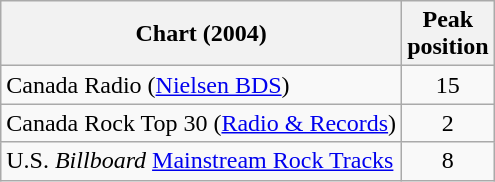<table class="wikitable">
<tr>
<th>Chart (2004)</th>
<th>Peak<br>position</th>
</tr>
<tr>
<td>Canada Radio (<a href='#'>Nielsen BDS</a>)</td>
<td align="center">15</td>
</tr>
<tr>
<td>Canada Rock Top 30 (<a href='#'>Radio & Records</a>)</td>
<td style="text-align:center;">2</td>
</tr>
<tr>
<td>U.S. <em>Billboard</em> <a href='#'>Mainstream Rock Tracks</a></td>
<td style="text-align:center;">8</td>
</tr>
</table>
